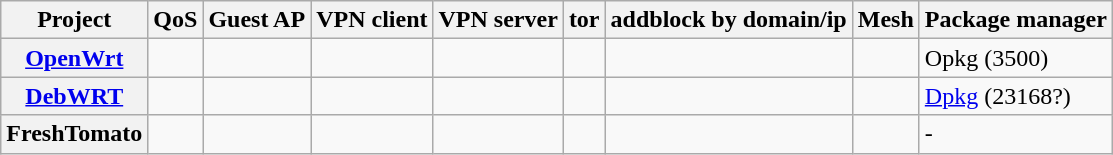<table class="wikitable sortable">
<tr>
<th>Project</th>
<th>QoS</th>
<th>Guest AP</th>
<th>VPN client</th>
<th>VPN server</th>
<th>tor</th>
<th>addblock by domain/ip</th>
<th>Mesh</th>
<th>Package manager</th>
</tr>
<tr>
<th><a href='#'>OpenWrt</a></th>
<td></td>
<td></td>
<td></td>
<td></td>
<td></td>
<td></td>
<td></td>
<td>Opkg (3500)</td>
</tr>
<tr>
<th><a href='#'>DebWRT</a></th>
<td></td>
<td></td>
<td></td>
<td></td>
<td></td>
<td></td>
<td></td>
<td><a href='#'>Dpkg</a> (23168?)</td>
</tr>
<tr>
<th>FreshTomato</th>
<td></td>
<td></td>
<td></td>
<td></td>
<td></td>
<td></td>
<td></td>
<td>-</td>
</tr>
</table>
